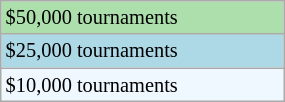<table class="wikitable" style="font-size:85%;" width=15%>
<tr bgcolor="#ADDFAD">
<td>$50,000 tournaments</td>
</tr>
<tr bgcolor=lightblue>
<td>$25,000 tournaments</td>
</tr>
<tr bgcolor="#f0f8ff">
<td>$10,000 tournaments</td>
</tr>
</table>
